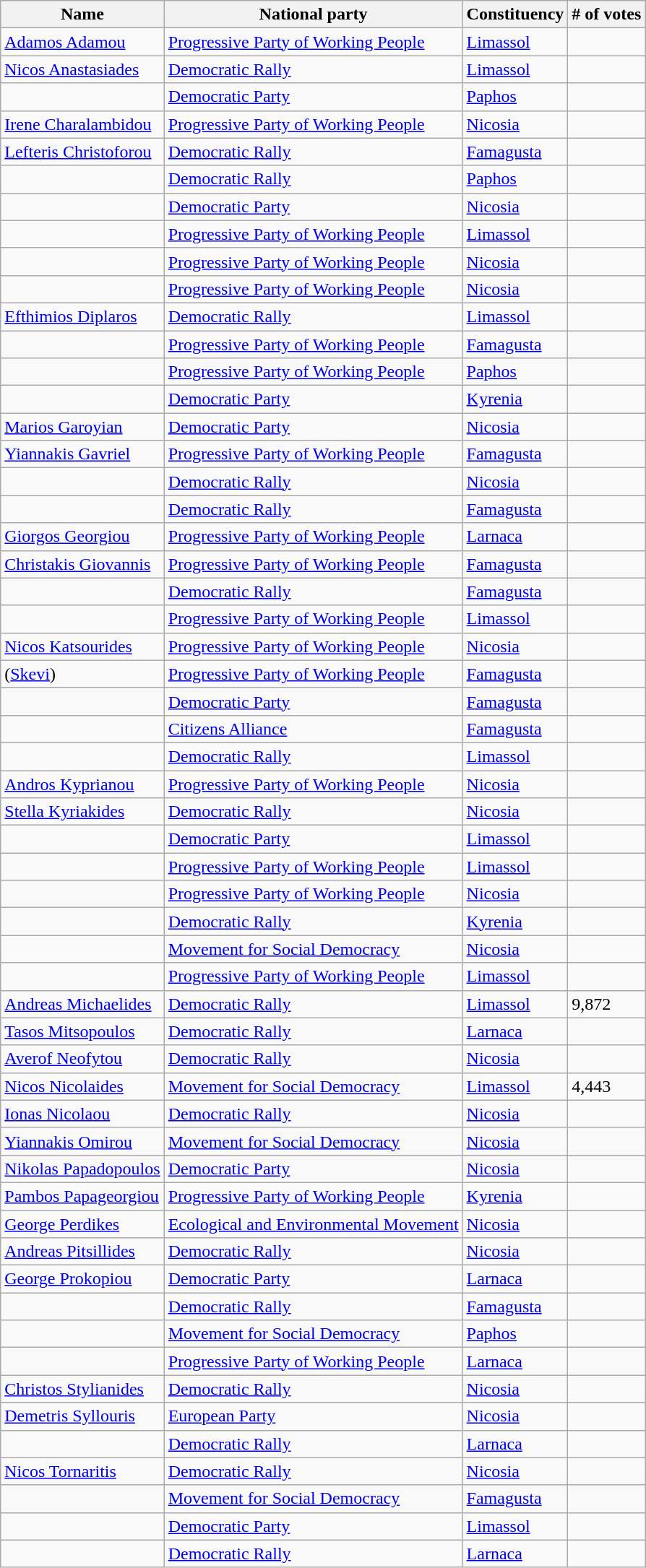<table class="sortable wikitable">
<tr>
<th>Name</th>
<th>National party</th>
<th>Constituency</th>
<th># of votes</th>
</tr>
<tr>
<td><a href='#'>Adamos Adamou</a></td>
<td> <a href='#'>Progressive Party of Working People</a></td>
<td><a href='#'>Limassol</a></td>
<td></td>
</tr>
<tr>
<td><a href='#'>Nicos Anastasiades</a></td>
<td> <a href='#'>Democratic Rally</a></td>
<td><a href='#'>Limassol</a></td>
<td></td>
</tr>
<tr>
<td></td>
<td> <a href='#'>Democratic Party</a></td>
<td><a href='#'>Paphos</a></td>
<td></td>
</tr>
<tr>
<td><a href='#'>Irene Charalambidou</a></td>
<td> <a href='#'>Progressive Party of Working People</a></td>
<td><a href='#'>Nicosia</a></td>
<td></td>
</tr>
<tr>
<td><a href='#'>Lefteris Christoforou</a></td>
<td> <a href='#'>Democratic Rally</a></td>
<td><a href='#'>Famagusta</a></td>
<td></td>
</tr>
<tr>
<td></td>
<td> <a href='#'>Democratic Rally</a></td>
<td><a href='#'>Paphos</a></td>
<td></td>
</tr>
<tr>
<td></td>
<td> <a href='#'>Democratic Party</a></td>
<td><a href='#'>Nicosia</a></td>
<td></td>
</tr>
<tr>
<td></td>
<td> <a href='#'>Progressive Party of Working People</a></td>
<td><a href='#'>Limassol</a></td>
<td></td>
</tr>
<tr>
<td></td>
<td> <a href='#'>Progressive Party of Working People</a></td>
<td><a href='#'>Nicosia</a></td>
<td></td>
</tr>
<tr>
<td></td>
<td> <a href='#'>Progressive Party of Working People</a></td>
<td><a href='#'>Nicosia</a></td>
<td></td>
</tr>
<tr>
<td><a href='#'>Efthimios Diplaros</a></td>
<td> <a href='#'>Democratic Rally</a></td>
<td><a href='#'>Limassol</a></td>
<td></td>
</tr>
<tr>
<td></td>
<td> <a href='#'>Progressive Party of Working People</a></td>
<td><a href='#'>Famagusta</a></td>
<td></td>
</tr>
<tr>
<td></td>
<td> <a href='#'>Progressive Party of Working People</a></td>
<td><a href='#'>Paphos</a></td>
<td></td>
</tr>
<tr>
<td></td>
<td> <a href='#'>Democratic Party</a></td>
<td><a href='#'>Kyrenia</a></td>
<td></td>
</tr>
<tr>
<td><a href='#'>Marios Garoyian</a></td>
<td> <a href='#'>Democratic Party</a></td>
<td><a href='#'>Nicosia</a></td>
<td></td>
</tr>
<tr>
<td><a href='#'>Yiannakis Gavriel</a></td>
<td> <a href='#'>Progressive Party of Working People</a></td>
<td><a href='#'>Famagusta</a></td>
<td></td>
</tr>
<tr>
<td></td>
<td> <a href='#'>Democratic Rally</a></td>
<td><a href='#'>Nicosia</a></td>
<td></td>
</tr>
<tr>
<td></td>
<td> <a href='#'>Democratic Rally</a></td>
<td><a href='#'>Famagusta</a></td>
<td></td>
</tr>
<tr>
<td><a href='#'>Giorgos Georgiou</a></td>
<td> <a href='#'>Progressive Party of Working People</a></td>
<td><a href='#'>Larnaca</a></td>
<td></td>
</tr>
<tr>
<td><a href='#'>Christakis Giovannis</a></td>
<td> <a href='#'>Progressive Party of Working People</a></td>
<td><a href='#'>Famagusta</a></td>
<td></td>
</tr>
<tr>
<td></td>
<td> <a href='#'>Democratic Rally</a></td>
<td><a href='#'>Famagusta</a></td>
<td></td>
</tr>
<tr>
<td></td>
<td> <a href='#'>Progressive Party of Working People</a></td>
<td><a href='#'>Limassol</a></td>
<td></td>
</tr>
<tr>
<td><a href='#'>Nicos Katsourides</a></td>
<td> <a href='#'>Progressive Party of Working People</a></td>
<td><a href='#'>Nicosia</a></td>
<td></td>
</tr>
<tr>
<td> (<a href='#'>Skevi</a>)</td>
<td> <a href='#'>Progressive Party of Working People</a></td>
<td><a href='#'>Famagusta</a></td>
<td></td>
</tr>
<tr>
<td></td>
<td> <a href='#'>Democratic Party</a></td>
<td><a href='#'>Famagusta</a></td>
<td></td>
</tr>
<tr>
<td></td>
<td> <a href='#'>Citizens Alliance</a></td>
<td><a href='#'>Famagusta</a></td>
<td></td>
</tr>
<tr>
<td></td>
<td> <a href='#'>Democratic Rally</a></td>
<td><a href='#'>Limassol</a></td>
<td></td>
</tr>
<tr>
<td><a href='#'>Andros Kyprianou</a></td>
<td> <a href='#'>Progressive Party of Working People</a></td>
<td><a href='#'>Nicosia</a></td>
<td></td>
</tr>
<tr>
<td><a href='#'>Stella Kyriakides</a></td>
<td> <a href='#'>Democratic Rally</a></td>
<td><a href='#'>Nicosia</a></td>
<td></td>
</tr>
<tr>
<td></td>
<td> <a href='#'>Democratic Party</a></td>
<td><a href='#'>Limassol</a></td>
<td></td>
</tr>
<tr>
<td></td>
<td> <a href='#'>Progressive Party of Working People</a></td>
<td><a href='#'>Limassol</a></td>
<td></td>
</tr>
<tr>
<td></td>
<td> <a href='#'>Progressive Party of Working People</a></td>
<td><a href='#'>Nicosia</a></td>
<td></td>
</tr>
<tr>
<td></td>
<td> <a href='#'>Democratic Rally</a></td>
<td><a href='#'>Kyrenia</a></td>
<td></td>
</tr>
<tr>
<td></td>
<td> <a href='#'>Movement for Social Democracy</a></td>
<td><a href='#'>Nicosia</a></td>
<td></td>
</tr>
<tr>
<td></td>
<td> <a href='#'>Progressive Party of Working People</a></td>
<td><a href='#'>Limassol</a></td>
<td></td>
</tr>
<tr>
<td><a href='#'>Andreas Michaelides</a></td>
<td> <a href='#'>Democratic Rally</a></td>
<td><a href='#'>Limassol</a></td>
<td>9,872</td>
</tr>
<tr>
<td><a href='#'>Tasos Mitsopoulos</a></td>
<td> <a href='#'>Democratic Rally</a></td>
<td><a href='#'>Larnaca</a></td>
<td></td>
</tr>
<tr>
<td><a href='#'>Averof Neofytou</a></td>
<td> <a href='#'>Democratic Rally</a></td>
<td><a href='#'>Nicosia</a></td>
<td></td>
</tr>
<tr>
<td><a href='#'>Nicos Nicolaides</a></td>
<td> <a href='#'>Movement for Social Democracy</a></td>
<td><a href='#'>Limassol</a></td>
<td>4,443</td>
</tr>
<tr>
<td><a href='#'>Ionas Nicolaou</a></td>
<td> <a href='#'>Democratic Rally</a></td>
<td><a href='#'>Nicosia</a></td>
<td></td>
</tr>
<tr>
<td><a href='#'>Yiannakis Omirou</a></td>
<td> <a href='#'>Movement for Social Democracy</a></td>
<td><a href='#'>Nicosia</a></td>
<td></td>
</tr>
<tr>
<td><a href='#'>Nikolas Papadopoulos</a></td>
<td> <a href='#'>Democratic Party</a></td>
<td><a href='#'>Nicosia</a></td>
<td></td>
</tr>
<tr>
<td><a href='#'>Pambos Papageorgiou</a></td>
<td> <a href='#'>Progressive Party of Working People</a></td>
<td><a href='#'>Kyrenia</a></td>
<td></td>
</tr>
<tr>
<td><a href='#'>George Perdikes</a></td>
<td> <a href='#'>Ecological and Environmental Movement</a></td>
<td><a href='#'>Nicosia</a></td>
<td></td>
</tr>
<tr>
<td><a href='#'>Andreas Pitsillides</a></td>
<td> <a href='#'>Democratic Rally</a></td>
<td><a href='#'>Nicosia</a></td>
<td></td>
</tr>
<tr>
<td><a href='#'>George Prokopiou</a></td>
<td> <a href='#'>Democratic Party</a></td>
<td><a href='#'>Larnaca</a></td>
<td></td>
</tr>
<tr>
<td></td>
<td> <a href='#'>Democratic Rally</a></td>
<td><a href='#'>Famagusta</a></td>
<td></td>
</tr>
<tr>
<td></td>
<td> <a href='#'>Movement for Social Democracy</a></td>
<td><a href='#'>Paphos</a></td>
<td></td>
</tr>
<tr>
<td></td>
<td> <a href='#'>Progressive Party of Working People</a></td>
<td><a href='#'>Larnaca</a></td>
<td></td>
</tr>
<tr>
<td><a href='#'>Christos Stylianides</a></td>
<td> <a href='#'>Democratic Rally</a></td>
<td><a href='#'>Nicosia</a></td>
<td></td>
</tr>
<tr>
<td><a href='#'>Demetris Syllouris</a></td>
<td> <a href='#'>European Party</a></td>
<td><a href='#'>Nicosia</a></td>
<td></td>
</tr>
<tr>
<td></td>
<td> <a href='#'>Democratic Rally</a></td>
<td><a href='#'>Larnaca</a></td>
<td></td>
</tr>
<tr>
<td><a href='#'>Nicos Tornaritis</a></td>
<td> <a href='#'>Democratic Rally</a></td>
<td><a href='#'>Nicosia</a></td>
<td></td>
</tr>
<tr>
<td></td>
<td> <a href='#'>Movement for Social Democracy</a></td>
<td><a href='#'>Famagusta</a></td>
<td></td>
</tr>
<tr>
<td></td>
<td> <a href='#'>Democratic Party</a></td>
<td><a href='#'>Limassol</a></td>
<td></td>
</tr>
<tr>
<td></td>
<td> <a href='#'>Democratic Rally</a></td>
<td><a href='#'>Larnaca</a></td>
<td></td>
</tr>
</table>
